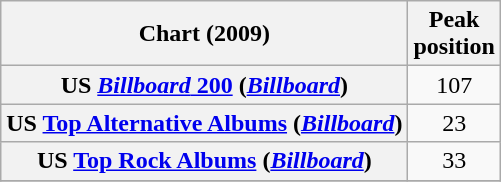<table class="wikitable sortable plainrowheaders" style="text-align:center">
<tr>
<th scope="col">Chart (2009)</th>
<th scope="col">Peak<br>position</th>
</tr>
<tr>
<th scope="row">US <a href='#'><em>Billboard</em> 200</a> (<em><a href='#'>Billboard</a></em>)</th>
<td>107</td>
</tr>
<tr>
<th scope="row">US <a href='#'>Top Alternative Albums</a> (<em><a href='#'>Billboard</a></em>)</th>
<td>23</td>
</tr>
<tr>
<th scope="row">US <a href='#'>Top Rock Albums</a> (<em><a href='#'>Billboard</a></em>)</th>
<td>33</td>
</tr>
<tr>
</tr>
</table>
